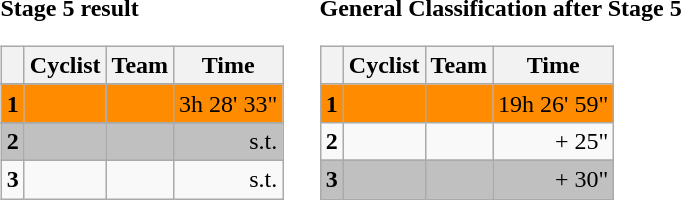<table>
<tr>
<td><strong>Stage 5 result</strong><br><table class="wikitable">
<tr>
<th></th>
<th>Cyclist</th>
<th>Team</th>
<th>Time</th>
</tr>
<tr>
</tr>
<tr style="background:#FF8C00;">
<td><strong>1</strong></td>
<td></td>
<td></td>
<td align=right>3h 28' 33"</td>
</tr>
<tr>
</tr>
<tr style="background:silver">
<td><strong>2</strong></td>
<td></td>
<td></td>
<td align=right>s.t.</td>
</tr>
<tr>
<td><strong>3</strong></td>
<td></td>
<td></td>
<td align=right>s.t.</td>
</tr>
</table>
</td>
<td></td>
<td><strong>General Classification after Stage 5</strong><br><table class="wikitable">
<tr>
<th></th>
<th>Cyclist</th>
<th>Team</th>
<th>Time</th>
</tr>
<tr style="background:#FF8C00;">
<td><strong>1</strong></td>
<td></td>
<td></td>
<td align=right>19h 26' 59"</td>
</tr>
<tr>
<td><strong>2</strong></td>
<td></td>
<td></td>
<td align=right>+ 25"</td>
</tr>
<tr>
</tr>
<tr style="background:silver">
<td><strong>3</strong></td>
<td></td>
<td></td>
<td align=right>+ 30"</td>
</tr>
</table>
</td>
</tr>
</table>
